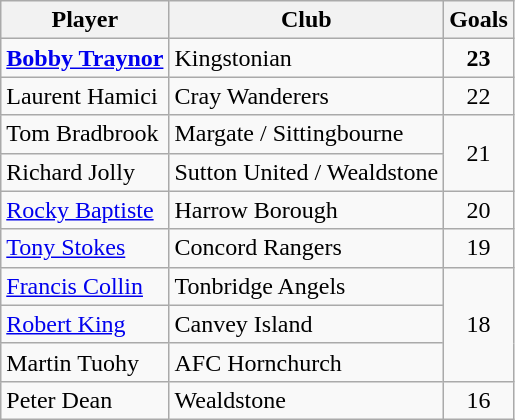<table class="wikitable">
<tr>
<th>Player</th>
<th>Club</th>
<th>Goals</th>
</tr>
<tr>
<td><strong><a href='#'>Bobby Traynor</a></strong></td>
<td>Kingstonian</td>
<td align="center"><strong>23</strong></td>
</tr>
<tr>
<td>Laurent Hamici</td>
<td>Cray Wanderers</td>
<td align="center">22</td>
</tr>
<tr>
<td>Tom Bradbrook</td>
<td>Margate / Sittingbourne</td>
<td rowspan="2" align="center">21</td>
</tr>
<tr>
<td>Richard Jolly</td>
<td>Sutton United / Wealdstone</td>
</tr>
<tr>
<td><a href='#'>Rocky Baptiste</a></td>
<td>Harrow Borough</td>
<td align="center">20</td>
</tr>
<tr>
<td><a href='#'>Tony Stokes</a></td>
<td>Concord Rangers</td>
<td align="center">19</td>
</tr>
<tr>
<td><a href='#'>Francis Collin</a></td>
<td>Tonbridge Angels</td>
<td rowspan="3" align="center">18</td>
</tr>
<tr>
<td><a href='#'>Robert King</a></td>
<td>Canvey Island</td>
</tr>
<tr>
<td>Martin Tuohy</td>
<td>AFC Hornchurch</td>
</tr>
<tr>
<td>Peter Dean</td>
<td>Wealdstone</td>
<td align="center">16</td>
</tr>
</table>
